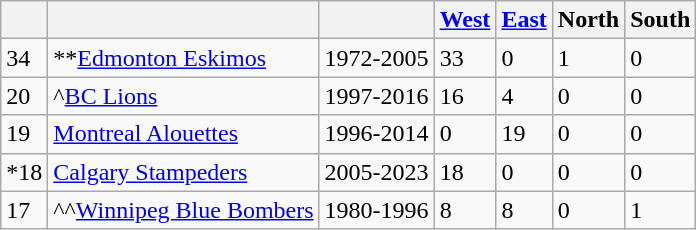<table class="wikitable">
<tr>
<th></th>
<th></th>
<th></th>
<th><a href='#'>West</a></th>
<th><a href='#'>East</a></th>
<th>North</th>
<th>South</th>
</tr>
<tr>
<td>34</td>
<td>**<a href='#'>Edmonton Eskimos</a></td>
<td>1972-2005</td>
<td>33</td>
<td>0</td>
<td>1</td>
<td>0</td>
</tr>
<tr>
<td>20</td>
<td>^<a href='#'>BC Lions</a></td>
<td>1997-2016</td>
<td>16</td>
<td>4</td>
<td>0</td>
<td>0</td>
</tr>
<tr>
<td>19</td>
<td><a href='#'>Montreal Alouettes</a></td>
<td>1996-2014</td>
<td>0</td>
<td>19</td>
<td>0</td>
<td>0</td>
</tr>
<tr>
<td>*18</td>
<td><a href='#'>Calgary Stampeders</a></td>
<td>2005-2023</td>
<td>18</td>
<td>0</td>
<td>0</td>
<td>0</td>
</tr>
<tr>
<td>17</td>
<td>^^<a href='#'>Winnipeg Blue Bombers</a></td>
<td>1980-1996</td>
<td>8</td>
<td>8</td>
<td>0</td>
<td>1</td>
</tr>
</table>
